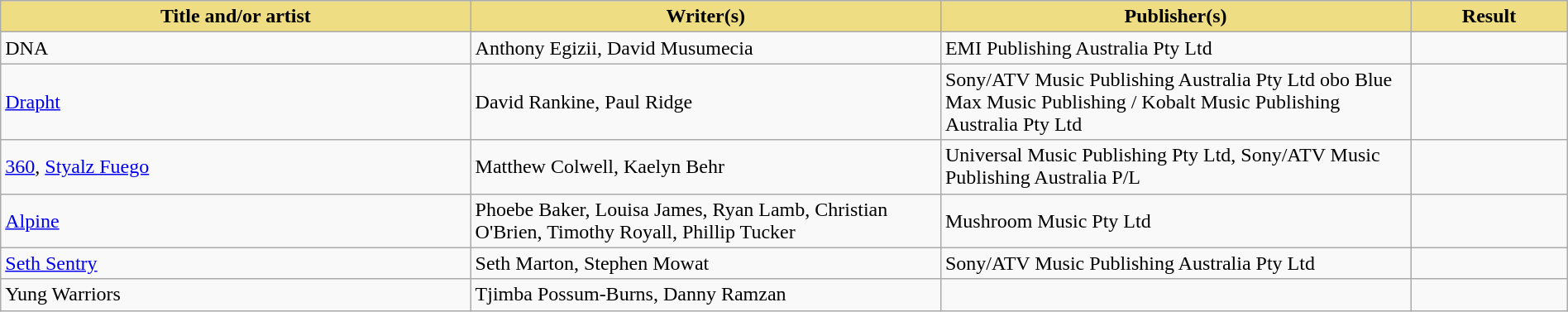<table class="wikitable" width=100%>
<tr>
<th style="width:30%;background:#EEDD82;">Title and/or artist</th>
<th style="width:30%;background:#EEDD82;">Writer(s)</th>
<th style="width:30%;background:#EEDD82;">Publisher(s)</th>
<th style="width:10%;background:#EEDD82;">Result</th>
</tr>
<tr>
<td>DNA</td>
<td>Anthony Egizii, David Musumecia</td>
<td>EMI Publishing Australia Pty Ltd</td>
<td></td>
</tr>
<tr>
<td><a href='#'>Drapht</a></td>
<td>David Rankine, Paul Ridge</td>
<td>Sony/ATV Music Publishing Australia Pty Ltd obo Blue Max Music Publishing / Kobalt Music Publishing Australia Pty Ltd</td>
<td></td>
</tr>
<tr>
<td><a href='#'>360</a>, <a href='#'>Styalz Fuego</a></td>
<td>Matthew Colwell, Kaelyn Behr</td>
<td>Universal Music Publishing Pty Ltd, Sony/ATV Music Publishing Australia P/L</td>
<td></td>
</tr>
<tr>
<td><a href='#'>Alpine</a></td>
<td>Phoebe Baker, Louisa James, Ryan Lamb, Christian O'Brien, Timothy Royall, Phillip Tucker</td>
<td>Mushroom Music Pty Ltd</td>
<td></td>
</tr>
<tr>
<td><a href='#'>Seth Sentry</a></td>
<td>Seth Marton, Stephen Mowat</td>
<td>Sony/ATV Music Publishing Australia Pty Ltd</td>
<td></td>
</tr>
<tr>
<td>Yung Warriors</td>
<td>Tjimba Possum-Burns, Danny Ramzan</td>
<td></td>
<td></td>
</tr>
</table>
